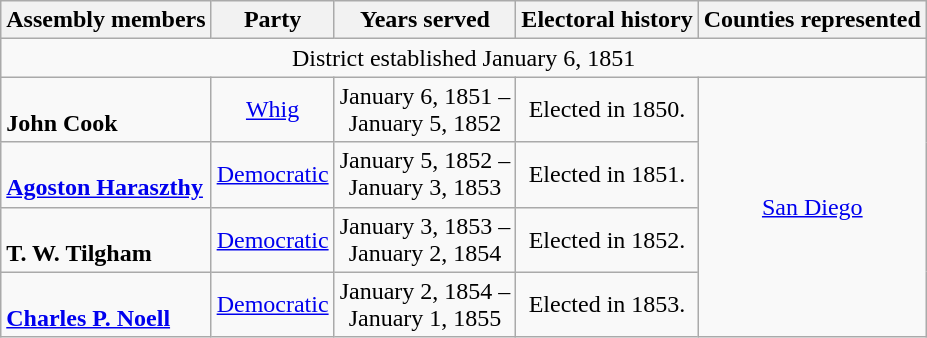<table class=wikitable style="text-align:center">
<tr>
<th>Assembly members</th>
<th>Party</th>
<th>Years served</th>
<th>Electoral history</th>
<th>Counties represented</th>
</tr>
<tr>
<td colspan=5>District established January 6, 1851</td>
</tr>
<tr>
<td align=left><br> <strong>John Cook</strong> <br> </td>
<td><a href='#'>Whig</a></td>
<td>January 6, 1851 – <br> January 5, 1852</td>
<td>Elected in 1850. <br> </td>
<td rowspan="4"><a href='#'>San Diego</a></td>
</tr>
<tr>
<td align=left> <br> <strong><a href='#'>Agoston Haraszthy</a></strong> <br> </td>
<td><a href='#'>Democratic</a></td>
<td>January 5, 1852 – <br> January 3, 1853</td>
<td>Elected in 1851. <br> </td>
</tr>
<tr>
<td align=left><br><strong>T. W. Tilgham</strong> <br> </td>
<td><a href='#'>Democratic</a></td>
<td>January 3, 1853 – <br> January 2, 1854</td>
<td>Elected in 1852. <br> </td>
</tr>
<tr>
<td align=left> <br><strong><a href='#'>Charles P. Noell</a></strong> <br> </td>
<td><a href='#'>Democratic</a></td>
<td>January 2, 1854 – <br> January 1, 1855</td>
<td>Elected in 1853. <br> </td>
</tr>
</table>
